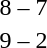<table style="text-align:center">
<tr>
<th width=200></th>
<th width=100></th>
<th width=200></th>
</tr>
<tr>
<td align=right><strong></strong></td>
<td>8 – 7</td>
<td align=left></td>
</tr>
<tr>
<td align=right><strong></strong></td>
<td>9 – 2</td>
<td align=left></td>
</tr>
</table>
